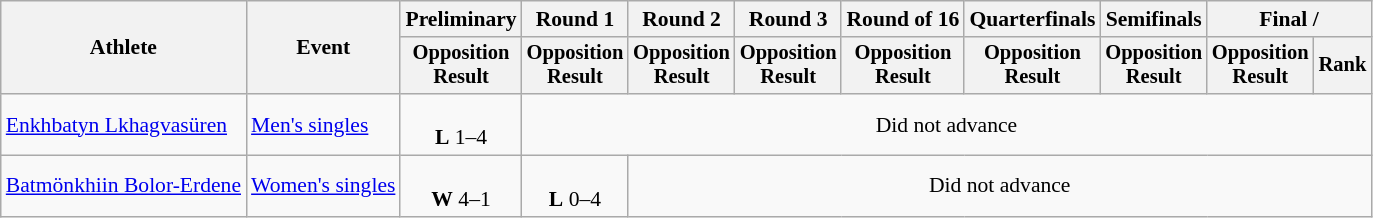<table class="wikitable" style="font-size:90%;">
<tr>
<th rowspan=2>Athlete</th>
<th rowspan=2>Event</th>
<th>Preliminary</th>
<th>Round 1</th>
<th>Round 2</th>
<th>Round 3</th>
<th>Round of 16</th>
<th>Quarterfinals</th>
<th>Semifinals</th>
<th colspan=2>Final / </th>
</tr>
<tr style="font-size:95%">
<th>Opposition<br>Result</th>
<th>Opposition<br>Result</th>
<th>Opposition<br>Result</th>
<th>Opposition<br>Result</th>
<th>Opposition<br>Result</th>
<th>Opposition<br>Result</th>
<th>Opposition<br>Result</th>
<th>Opposition<br>Result</th>
<th>Rank</th>
</tr>
<tr align=center>
<td align=left><a href='#'>Enkhbatyn Lkhagvasüren</a></td>
<td align=left><a href='#'>Men's singles</a></td>
<td><br><strong>L</strong>  1–4</td>
<td colspan=8>Did not advance</td>
</tr>
<tr align=center>
<td align=left><a href='#'>Batmönkhiin Bolor-Erdene</a></td>
<td align=left><a href='#'>Women's singles</a></td>
<td><br><strong>W</strong> 4–1</td>
<td><br><strong>L</strong>  0–4</td>
<td colspan=7>Did not advance</td>
</tr>
</table>
